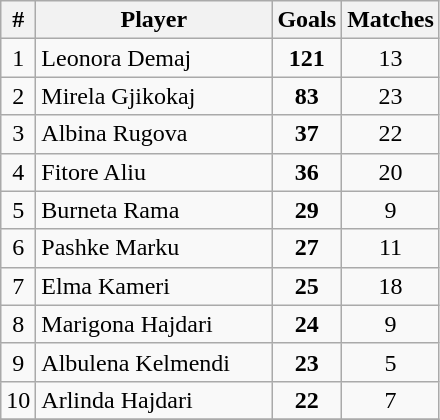<table class="wikitable sortable" style="text-align:center">
<tr>
<th>#</th>
<th width=150px>Player</th>
<th>Goals</th>
<th>Matches</th>
</tr>
<tr>
<td>1</td>
<td align="left">Leonora Demaj</td>
<td><strong>121</strong></td>
<td>13</td>
</tr>
<tr>
<td>2</td>
<td align="left">Mirela Gjikokaj</td>
<td><strong>83</strong></td>
<td>23</td>
</tr>
<tr>
<td>3</td>
<td align="left">Albina Rugova</td>
<td><strong>37</strong></td>
<td>22</td>
</tr>
<tr>
<td>4</td>
<td align="left">Fitore Aliu</td>
<td><strong>36</strong></td>
<td>20</td>
</tr>
<tr>
<td>5</td>
<td align="left">Burneta Rama</td>
<td><strong>29</strong></td>
<td>9</td>
</tr>
<tr>
<td>6</td>
<td align="left">Pashke Marku</td>
<td><strong>27</strong></td>
<td>11</td>
</tr>
<tr>
<td>7</td>
<td align="left">Elma Kameri</td>
<td><strong>25</strong></td>
<td>18</td>
</tr>
<tr>
<td>8</td>
<td align="left">Marigona Hajdari</td>
<td><strong>24</strong></td>
<td>9</td>
</tr>
<tr>
<td>9</td>
<td align="left">Albulena Kelmendi</td>
<td><strong>23</strong></td>
<td>5</td>
</tr>
<tr>
<td>10</td>
<td align="left">Arlinda Hajdari</td>
<td><strong>22</strong></td>
<td>7</td>
</tr>
<tr>
</tr>
</table>
